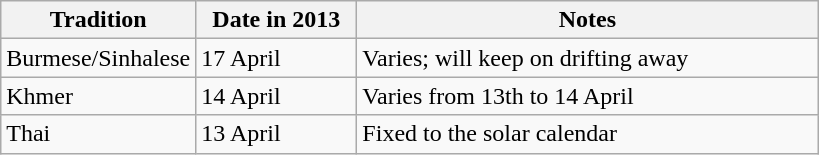<table class="wikitable">
<tr>
<th width="100">Tradition</th>
<th width="100">Date in 2013</th>
<th width="300">Notes</th>
</tr>
<tr>
<td>Burmese/Sinhalese</td>
<td>17 April</td>
<td>Varies; will keep on drifting away</td>
</tr>
<tr>
<td>Khmer</td>
<td>14 April</td>
<td>Varies from 13th to 14 April</td>
</tr>
<tr>
<td>Thai</td>
<td>13 April</td>
<td>Fixed to the solar calendar</td>
</tr>
</table>
